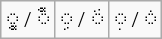<table class="wikitable" dir="rtl">
<tr align=center | >
<td>◌࣪ / ◌࣭</td>
<td>◌࣫ / ◌࣮‎</td>
<td>◌࣬ / ◌࣯‎</td>
</tr>
</table>
